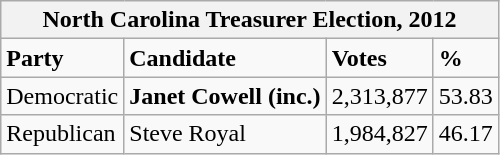<table class="wikitable">
<tr>
<th colspan="4">North Carolina Treasurer Election, 2012</th>
</tr>
<tr>
<td><strong>Party</strong></td>
<td><strong>Candidate</strong></td>
<td><strong>Votes</strong></td>
<td><strong>%</strong></td>
</tr>
<tr>
<td>Democratic</td>
<td><strong>Janet Cowell (inc.)</strong></td>
<td>2,313,877</td>
<td>53.83</td>
</tr>
<tr>
<td>Republican</td>
<td>Steve Royal</td>
<td>1,984,827</td>
<td>46.17</td>
</tr>
</table>
